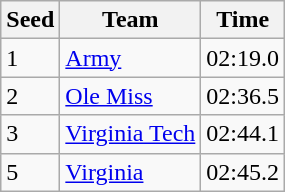<table class="wikitable">
<tr>
<th>Seed</th>
<th>Team</th>
<th>Time</th>
</tr>
<tr>
<td>1</td>
<td><a href='#'>Army</a></td>
<td>02:19.0</td>
</tr>
<tr>
<td>2</td>
<td><a href='#'>Ole Miss</a></td>
<td>02:36.5</td>
</tr>
<tr>
<td>3</td>
<td><a href='#'>Virginia Tech</a></td>
<td>02:44.1</td>
</tr>
<tr>
<td>5</td>
<td><a href='#'>Virginia</a></td>
<td>02:45.2</td>
</tr>
</table>
